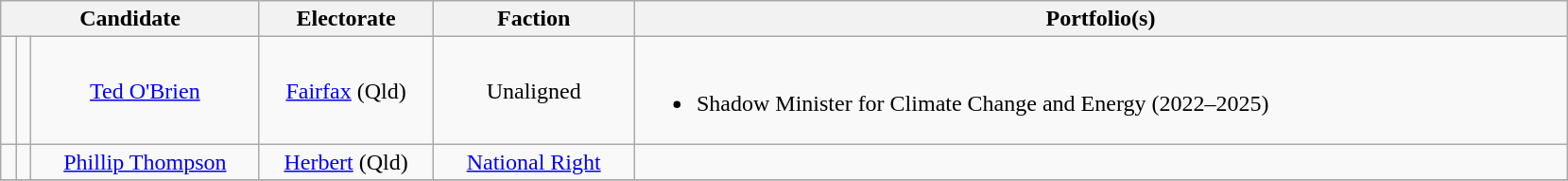<table class="wikitable" style="text-align:center">
<tr>
<th width=175px; colspan=3>Candidate</th>
<th width=115px>Electorate</th>
<th width=135px>Faction</th>
<th width=650px>Portfolio(s)</th>
</tr>
<tr>
<td width="3pt" > </td>
<td></td>
<td><a href='#'>Ted O'Brien</a></td>
<td><a href='#'>Fairfax</a> (Qld)</td>
<td>Unaligned</td>
<td align="left"><br><ul><li>Shadow Minister for Climate Change and Energy (2022–2025)</li></ul></td>
</tr>
<tr>
<td width="3pt" > </td>
<td></td>
<td><a href='#'>Phillip Thompson</a></td>
<td><a href='#'>Herbert</a> (Qld)</td>
<td><a href='#'>National Right</a></td>
<td align="left"></td>
</tr>
<tr>
</tr>
</table>
